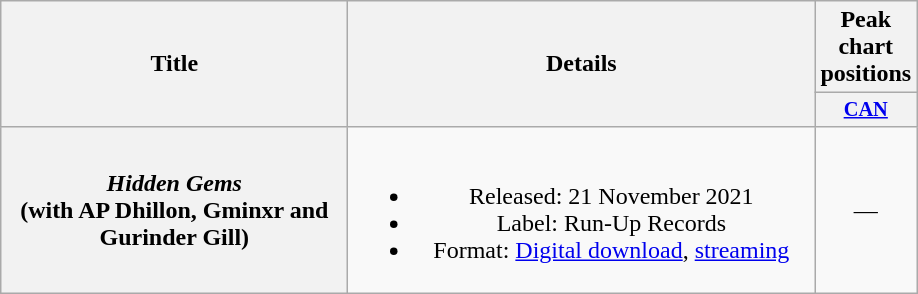<table class="wikitable plainrowheaders" style="text-align:center;">
<tr>
<th scope="col" style="width:14em;" rowspan="2">Title</th>
<th scope="col" style="width:19em;" rowspan="2">Details</th>
<th scope="col">Peak chart positions</th>
</tr>
<tr>
<th style="width:2.5em; font-size:85%"><a href='#'>CAN</a><br></th>
</tr>
<tr>
<th scope="row"><em>Hidden Gems</em><br><span>(with AP Dhillon, Gminxr and Gurinder Gill)</span></th>
<td><br><ul><li>Released: 21 November 2021</li><li>Label: Run-Up Records</li><li>Format: <a href='#'>Digital download</a>, <a href='#'>streaming</a></li></ul></td>
<td>—</td>
</tr>
</table>
